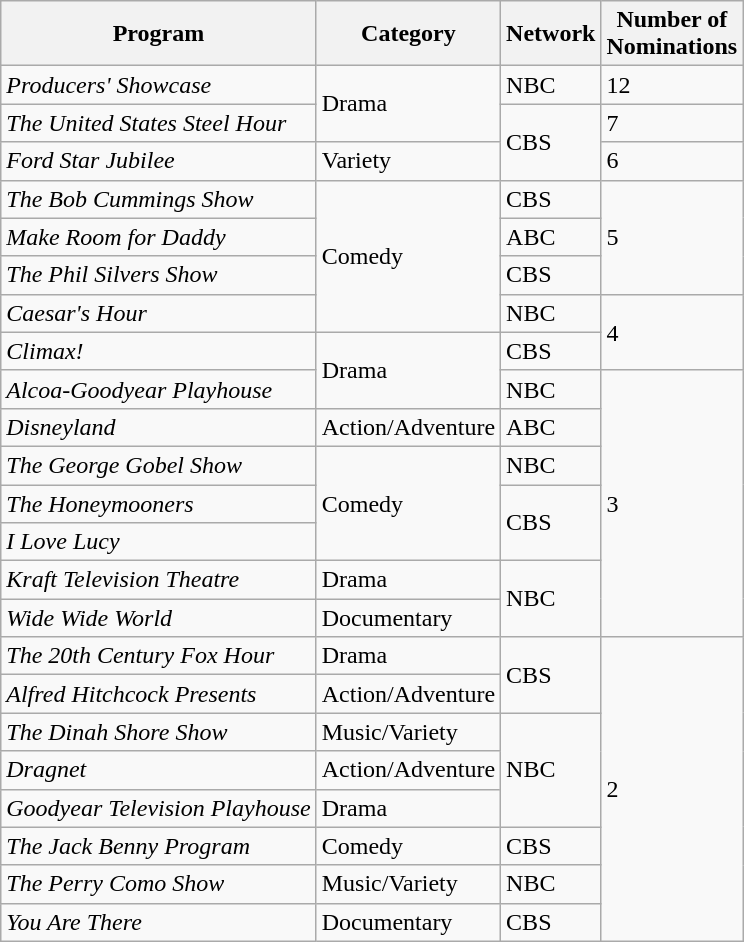<table class="wikitable">
<tr>
<th>Program</th>
<th>Category</th>
<th>Network</th>
<th>Number of<br>Nominations</th>
</tr>
<tr>
<td><em>Producers' Showcase</em></td>
<td rowspan="2">Drama</td>
<td>NBC</td>
<td>12</td>
</tr>
<tr>
<td><em>The United States Steel Hour</em></td>
<td rowspan="2">CBS</td>
<td>7</td>
</tr>
<tr>
<td><em>Ford Star Jubilee</em></td>
<td>Variety</td>
<td>6</td>
</tr>
<tr>
<td><em>The Bob Cummings Show</em></td>
<td rowspan="4">Comedy</td>
<td>CBS</td>
<td rowspan="3">5</td>
</tr>
<tr>
<td><em>Make Room for Daddy</em></td>
<td>ABC</td>
</tr>
<tr>
<td><em>The Phil Silvers Show</em></td>
<td>CBS</td>
</tr>
<tr>
<td><em>Caesar's Hour</em></td>
<td>NBC</td>
<td rowspan="2">4</td>
</tr>
<tr>
<td><em>Climax!</em></td>
<td rowspan="2">Drama</td>
<td>CBS</td>
</tr>
<tr>
<td><em>Alcoa-Goodyear Playhouse</em></td>
<td>NBC</td>
<td rowspan="7">3</td>
</tr>
<tr>
<td><em>Disneyland</em></td>
<td>Action/Adventure</td>
<td>ABC</td>
</tr>
<tr>
<td><em>The George Gobel Show</em></td>
<td rowspan="3">Comedy</td>
<td>NBC</td>
</tr>
<tr>
<td><em>The Honeymooners</em></td>
<td rowspan="2">CBS</td>
</tr>
<tr>
<td><em>I Love Lucy</em></td>
</tr>
<tr>
<td><em>Kraft Television Theatre</em></td>
<td>Drama</td>
<td rowspan="2">NBC</td>
</tr>
<tr>
<td><em>Wide Wide World</em></td>
<td>Documentary</td>
</tr>
<tr>
<td><em>The 20th Century Fox Hour</em></td>
<td>Drama</td>
<td rowspan="2">CBS</td>
<td rowspan="8">2</td>
</tr>
<tr>
<td><em>Alfred Hitchcock Presents</em></td>
<td>Action/Adventure</td>
</tr>
<tr>
<td><em>The Dinah Shore Show</em></td>
<td>Music/Variety</td>
<td rowspan="3">NBC</td>
</tr>
<tr>
<td><em>Dragnet</em></td>
<td>Action/Adventure</td>
</tr>
<tr>
<td><em>Goodyear Television Playhouse</em></td>
<td>Drama</td>
</tr>
<tr>
<td><em>The Jack Benny Program</em></td>
<td>Comedy</td>
<td>CBS</td>
</tr>
<tr>
<td><em>The Perry Como Show</em></td>
<td>Music/Variety</td>
<td>NBC</td>
</tr>
<tr>
<td><em>You Are There</em></td>
<td>Documentary</td>
<td>CBS</td>
</tr>
</table>
